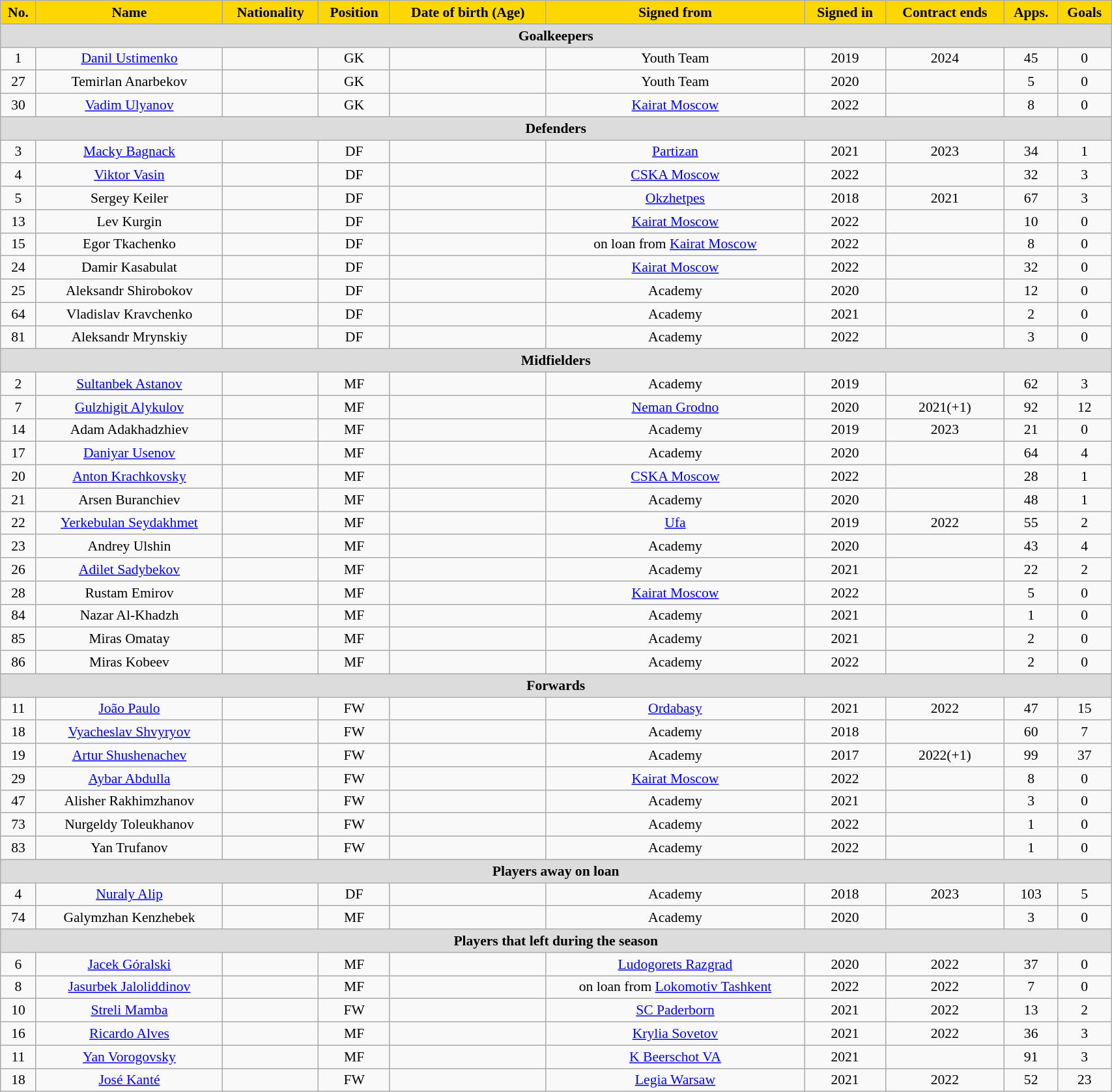<table class="wikitable"  style="text-align:center; font-size:90%; width:90%;">
<tr>
<th style="background:#FFD700; color:#000000; text-align:center;">No.</th>
<th style="background:#FFD700; color:#000000; text-align:center;">Name</th>
<th style="background:#FFD700; color:#000000; text-align:center;">Nationality</th>
<th style="background:#FFD700; color:#000000; text-align:center;">Position</th>
<th style="background:#FFD700; color:#000000; text-align:center;">Date of birth (Age)</th>
<th style="background:#FFD700; color:#000000; text-align:center;">Signed from</th>
<th style="background:#FFD700; color:#000000; text-align:center;">Signed in</th>
<th style="background:#FFD700; color:#000000; text-align:center;">Contract ends</th>
<th style="background:#FFD700; color:#000000; text-align:center;">Apps.</th>
<th style="background:#FFD700; color:#000000; text-align:center;">Goals</th>
</tr>
<tr>
<th colspan="11"  style="background:#dcdcdc; text-align:center;">Goalkeepers</th>
</tr>
<tr>
<td>1</td>
<td><a href='#'>Danil Ustimenko</a></td>
<td></td>
<td>GK</td>
<td></td>
<td>Youth Team</td>
<td>2019</td>
<td>2024</td>
<td>45</td>
<td>0</td>
</tr>
<tr>
<td>27</td>
<td>Temirlan Anarbekov</td>
<td></td>
<td>GK</td>
<td></td>
<td>Youth Team</td>
<td>2020</td>
<td></td>
<td>5</td>
<td>0</td>
</tr>
<tr>
<td>30</td>
<td><a href='#'>Vadim Ulyanov</a></td>
<td></td>
<td>GK</td>
<td></td>
<td><a href='#'>Kairat Moscow</a></td>
<td>2022</td>
<td></td>
<td>8</td>
<td>0</td>
</tr>
<tr>
<th colspan="11"  style="background:#dcdcdc; text-align:center;">Defenders</th>
</tr>
<tr>
<td>3</td>
<td><a href='#'>Macky Bagnack</a></td>
<td></td>
<td>DF</td>
<td></td>
<td><a href='#'>Partizan</a></td>
<td>2021</td>
<td>2023</td>
<td>34</td>
<td>1</td>
</tr>
<tr>
<td>4</td>
<td><a href='#'>Viktor Vasin</a></td>
<td></td>
<td>DF</td>
<td></td>
<td><a href='#'>CSKA Moscow</a></td>
<td>2022</td>
<td></td>
<td>32</td>
<td>3</td>
</tr>
<tr>
<td>5</td>
<td>Sergey Keiler</td>
<td></td>
<td>DF</td>
<td></td>
<td><a href='#'>Okzhetpes</a></td>
<td>2018</td>
<td>2021</td>
<td>67</td>
<td>3</td>
</tr>
<tr>
<td>13</td>
<td>Lev Kurgin</td>
<td></td>
<td>DF</td>
<td></td>
<td><a href='#'>Kairat Moscow</a></td>
<td>2022</td>
<td></td>
<td>10</td>
<td>0</td>
</tr>
<tr>
<td>15</td>
<td>Egor Tkachenko</td>
<td></td>
<td>DF</td>
<td></td>
<td>on loan from <a href='#'>Kairat Moscow</a></td>
<td>2022</td>
<td></td>
<td>8</td>
<td>0</td>
</tr>
<tr>
<td>24</td>
<td>Damir Kasabulat</td>
<td></td>
<td>DF</td>
<td></td>
<td><a href='#'>Kairat Moscow</a></td>
<td>2022</td>
<td></td>
<td>32</td>
<td>0</td>
</tr>
<tr>
<td>25</td>
<td>Aleksandr Shirobokov</td>
<td></td>
<td>DF</td>
<td></td>
<td>Academy</td>
<td>2020</td>
<td></td>
<td>12</td>
<td>0</td>
</tr>
<tr>
<td>64</td>
<td>Vladislav Kravchenko</td>
<td></td>
<td>DF</td>
<td></td>
<td>Academy</td>
<td>2021</td>
<td></td>
<td>2</td>
<td>0</td>
</tr>
<tr>
<td>81</td>
<td>Aleksandr Mrynskiy</td>
<td></td>
<td>DF</td>
<td></td>
<td>Academy</td>
<td>2022</td>
<td></td>
<td>3</td>
<td>0</td>
</tr>
<tr>
<th colspan="11"  style="background:#dcdcdc; text-align:center;">Midfielders</th>
</tr>
<tr>
<td>2</td>
<td><a href='#'>Sultanbek Astanov</a></td>
<td></td>
<td>MF</td>
<td></td>
<td>Academy</td>
<td>2019</td>
<td></td>
<td>62</td>
<td>3</td>
</tr>
<tr>
<td>7</td>
<td><a href='#'>Gulzhigit Alykulov</a></td>
<td></td>
<td>MF</td>
<td></td>
<td><a href='#'>Neman Grodno</a></td>
<td>2020</td>
<td>2021(+1)</td>
<td>92</td>
<td>12</td>
</tr>
<tr>
<td>14</td>
<td>Adam Adakhadzhiev</td>
<td></td>
<td>MF</td>
<td></td>
<td>Academy</td>
<td>2019</td>
<td>2023</td>
<td>21</td>
<td>0</td>
</tr>
<tr>
<td>17</td>
<td><a href='#'>Daniyar Usenov</a></td>
<td></td>
<td>MF</td>
<td></td>
<td>Academy</td>
<td>2020</td>
<td></td>
<td>64</td>
<td>4</td>
</tr>
<tr>
<td>20</td>
<td><a href='#'>Anton Krachkovsky</a></td>
<td></td>
<td>MF</td>
<td></td>
<td><a href='#'>CSKA Moscow</a></td>
<td>2022</td>
<td></td>
<td>28</td>
<td>1</td>
</tr>
<tr>
<td>21</td>
<td>Arsen Buranchiev</td>
<td></td>
<td>MF</td>
<td></td>
<td>Academy</td>
<td>2020</td>
<td></td>
<td>48</td>
<td>1</td>
</tr>
<tr>
<td>22</td>
<td><a href='#'>Yerkebulan Seydakhmet</a></td>
<td></td>
<td>MF</td>
<td></td>
<td><a href='#'>Ufa</a></td>
<td>2019</td>
<td>2022</td>
<td>55</td>
<td>2</td>
</tr>
<tr>
<td>23</td>
<td>Andrey Ulshin</td>
<td></td>
<td>MF</td>
<td></td>
<td>Academy</td>
<td>2020</td>
<td></td>
<td>43</td>
<td>4</td>
</tr>
<tr>
<td>26</td>
<td><a href='#'>Adilet Sadybekov</a></td>
<td></td>
<td>MF</td>
<td></td>
<td>Academy</td>
<td>2021</td>
<td></td>
<td>22</td>
<td>2</td>
</tr>
<tr>
<td>28</td>
<td>Rustam Emirov</td>
<td></td>
<td>MF</td>
<td></td>
<td><a href='#'>Kairat Moscow</a></td>
<td>2022</td>
<td></td>
<td>5</td>
<td>0</td>
</tr>
<tr>
<td>84</td>
<td>Nazar Al-Khadzh</td>
<td></td>
<td>MF</td>
<td></td>
<td>Academy</td>
<td>2021</td>
<td></td>
<td>1</td>
<td>0</td>
</tr>
<tr>
<td>85</td>
<td>Miras Omatay</td>
<td></td>
<td>MF</td>
<td></td>
<td>Academy</td>
<td>2021</td>
<td></td>
<td>2</td>
<td>0</td>
</tr>
<tr>
<td>86</td>
<td>Miras Kobeev</td>
<td></td>
<td>MF</td>
<td></td>
<td>Academy</td>
<td>2022</td>
<td></td>
<td>2</td>
<td>0</td>
</tr>
<tr>
<th colspan="11"  style="background:#dcdcdc; text-align:center;">Forwards</th>
</tr>
<tr>
<td>11</td>
<td><a href='#'>João Paulo</a></td>
<td></td>
<td>FW</td>
<td></td>
<td><a href='#'>Ordabasy</a></td>
<td>2021</td>
<td>2022</td>
<td>47</td>
<td>15</td>
</tr>
<tr>
<td>18</td>
<td><a href='#'>Vyacheslav Shvyryov</a></td>
<td></td>
<td>FW</td>
<td></td>
<td>Academy</td>
<td>2018</td>
<td></td>
<td>60</td>
<td>7</td>
</tr>
<tr>
<td>19</td>
<td><a href='#'>Artur Shushenachev</a></td>
<td></td>
<td>FW</td>
<td></td>
<td>Academy</td>
<td>2017</td>
<td>2022(+1)</td>
<td>99</td>
<td>37</td>
</tr>
<tr>
<td>29</td>
<td><a href='#'>Aybar Abdulla</a></td>
<td></td>
<td>FW</td>
<td></td>
<td><a href='#'>Kairat Moscow</a></td>
<td>2022</td>
<td></td>
<td>8</td>
<td>0</td>
</tr>
<tr>
<td>47</td>
<td>Alisher Rakhimzhanov</td>
<td></td>
<td>FW</td>
<td></td>
<td>Academy</td>
<td>2021</td>
<td></td>
<td>3</td>
<td>0</td>
</tr>
<tr>
<td>73</td>
<td>Nurgeldy Toleukhanov</td>
<td></td>
<td>FW</td>
<td></td>
<td>Academy</td>
<td>2022</td>
<td></td>
<td>1</td>
<td>0</td>
</tr>
<tr>
<td>83</td>
<td>Yan Trufanov</td>
<td></td>
<td>FW</td>
<td></td>
<td>Academy</td>
<td>2022</td>
<td></td>
<td>1</td>
<td>0</td>
</tr>
<tr>
<th colspan="11"  style="background:#dcdcdc; text-align:center;">Players away on loan</th>
</tr>
<tr>
<td>4</td>
<td><a href='#'>Nuraly Alip</a></td>
<td></td>
<td>DF</td>
<td></td>
<td>Academy</td>
<td>2018</td>
<td>2023</td>
<td>103</td>
<td>5</td>
</tr>
<tr>
<td>74</td>
<td>Galymzhan Kenzhebek</td>
<td></td>
<td>MF</td>
<td></td>
<td>Academy</td>
<td>2020</td>
<td></td>
<td>3</td>
<td>0</td>
</tr>
<tr>
<th colspan="11"  style="background:#dcdcdc; text-align:center;">Players that left during the season</th>
</tr>
<tr>
<td>6</td>
<td><a href='#'>Jacek Góralski</a></td>
<td></td>
<td>MF</td>
<td></td>
<td><a href='#'>Ludogorets Razgrad</a></td>
<td>2020</td>
<td>2022</td>
<td>37</td>
<td>0</td>
</tr>
<tr>
<td>8</td>
<td><a href='#'>Jasurbek Jaloliddinov</a></td>
<td></td>
<td>MF</td>
<td></td>
<td>on loan from <a href='#'>Lokomotiv Tashkent</a></td>
<td>2022</td>
<td>2022</td>
<td>7</td>
<td>0</td>
</tr>
<tr>
<td>10</td>
<td><a href='#'>Streli Mamba</a></td>
<td></td>
<td>FW</td>
<td></td>
<td><a href='#'>SC Paderborn</a></td>
<td>2021</td>
<td>2022</td>
<td>13</td>
<td>2</td>
</tr>
<tr>
<td>16</td>
<td><a href='#'>Ricardo Alves</a></td>
<td></td>
<td>MF</td>
<td></td>
<td><a href='#'>Krylia Sovetov</a></td>
<td>2021</td>
<td>2022</td>
<td>36</td>
<td>3</td>
</tr>
<tr>
<td>11</td>
<td><a href='#'>Yan Vorogovsky</a></td>
<td></td>
<td>MF</td>
<td></td>
<td><a href='#'>K Beerschot VA</a></td>
<td>2021</td>
<td></td>
<td>91</td>
<td>3</td>
</tr>
<tr>
<td>18</td>
<td><a href='#'>José Kanté</a></td>
<td></td>
<td>FW</td>
<td></td>
<td><a href='#'>Legia Warsaw</a></td>
<td>2021</td>
<td>2022</td>
<td>52</td>
<td>23</td>
</tr>
</table>
